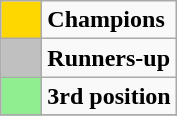<table class="wikitable" style="text-align:center">
<tr>
<td style="background:gold" width="20"></td>
<td align="left"><strong>Champions</strong></td>
</tr>
<tr>
<td style="background:silver" width="20"></td>
<td align="left"><strong>Runners-up</strong></td>
</tr>
<tr>
<td style="background:#90EE90" width="20"></td>
<td align="left"><strong>3rd position</strong></td>
</tr>
<tr>
</tr>
</table>
